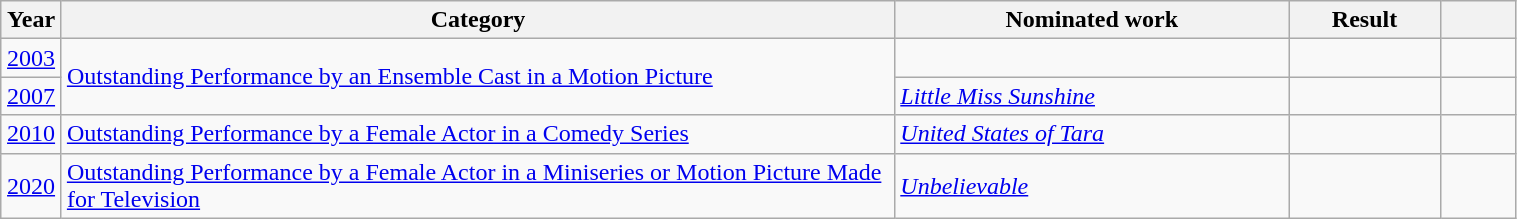<table class="wikitable" style="width:80%;">
<tr>
<th style="width:4%;">Year</th>
<th style="width:55%;">Category</th>
<th style="width:26%;">Nominated work</th>
<th style="width:10%;">Result</th>
<th width=5%></th>
</tr>
<tr>
<td align="center"><a href='#'>2003</a></td>
<td rowspan="2"><a href='#'>Outstanding Performance by an Ensemble Cast in a Motion Picture</a></td>
<td></td>
<td></td>
<td style="text-align:center;"></td>
</tr>
<tr>
<td align="center"><a href='#'>2007</a></td>
<td><em><a href='#'>Little Miss Sunshine</a></em></td>
<td></td>
<td style="text-align:center;"></td>
</tr>
<tr>
<td align="center"><a href='#'>2010</a></td>
<td><a href='#'>Outstanding Performance by a Female Actor in a Comedy Series</a></td>
<td><em><a href='#'>United States of Tara</a></em></td>
<td></td>
<td style="text-align:center;"></td>
</tr>
<tr>
<td align="center"><a href='#'>2020</a></td>
<td><a href='#'>Outstanding Performance by a Female Actor in a Miniseries or Motion Picture Made for Television</a></td>
<td><em><a href='#'>Unbelievable</a></em></td>
<td></td>
<td style="text-align:center;"></td>
</tr>
</table>
